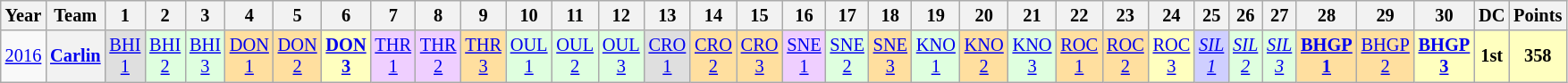<table class="wikitable" style="text-align:center; font-size:85%">
<tr>
<th>Year</th>
<th>Team</th>
<th>1</th>
<th>2</th>
<th>3</th>
<th>4</th>
<th>5</th>
<th>6</th>
<th>7</th>
<th>8</th>
<th>9</th>
<th>10</th>
<th>11</th>
<th>12</th>
<th>13</th>
<th>14</th>
<th>15</th>
<th>16</th>
<th>17</th>
<th>18</th>
<th>19</th>
<th>20</th>
<th>21</th>
<th>22</th>
<th>23</th>
<th>24</th>
<th>25</th>
<th>26</th>
<th>27</th>
<th>28</th>
<th>29</th>
<th>30</th>
<th>DC</th>
<th>Points</th>
</tr>
<tr>
<td><a href='#'>2016</a></td>
<th><a href='#'>Carlin</a></th>
<td style="background:#DFDFDF;"><a href='#'>BHI<br>1</a><br></td>
<td style="background:#DFFFDF;"><a href='#'>BHI<br>2</a><br></td>
<td style="background:#DFFFDF;"><a href='#'>BHI<br>3</a><br></td>
<td style="background:#FFDF9F;"><a href='#'>DON<br>1</a><br></td>
<td style="background:#FFDF9F;"><a href='#'>DON<br>2</a><br></td>
<td style="background:#FFFFBF;"><strong><a href='#'>DON<br>3</a></strong><br></td>
<td style="background:#EFCFFF;"><a href='#'>THR<br>1</a><br></td>
<td style="background:#EFCFFF;"><a href='#'>THR<br>2</a><br></td>
<td style="background:#FFDF9F;"><a href='#'>THR<br>3</a><br></td>
<td style="background:#DFFFDF;"><a href='#'>OUL<br>1</a><br></td>
<td style="background:#DFFFDF;"><a href='#'>OUL<br>2</a><br></td>
<td style="background:#DFFFDF;"><a href='#'>OUL<br>3</a><br></td>
<td style="background:#DFDFDF;"><a href='#'>CRO<br>1</a><br></td>
<td style="background:#FFDF9F;"><a href='#'>CRO<br>2</a><br></td>
<td style="background:#FFDF9F;"><a href='#'>CRO<br>3</a><br></td>
<td style="background:#EFCFFF;"><a href='#'>SNE<br>1</a><br></td>
<td style="background:#DFFFDF;"><a href='#'>SNE<br>2</a><br></td>
<td style="background:#FFDF9F;"><a href='#'>SNE<br>3</a><br></td>
<td style="background:#DFFFDF;"><a href='#'>KNO<br>1</a><br></td>
<td style="background:#FFDF9F;"><a href='#'>KNO<br>2</a><br></td>
<td style="background:#DFFFDF;"><a href='#'>KNO<br>3</a><br></td>
<td style="background:#FFDF9F;"><a href='#'>ROC<br>1</a><br></td>
<td style="background:#FFDF9F;"><a href='#'>ROC<br>2</a><br></td>
<td style="background:#FFFFBF;"><a href='#'>ROC<br>3</a><br></td>
<td style="background:#CFCFFF;"><em><a href='#'>SIL<br>1</a></em><br></td>
<td style="background:#DFFFDF;"><em><a href='#'>SIL<br>2</a></em><br></td>
<td style="background:#DFFFDF;"><em><a href='#'>SIL<br>3</a></em><br></td>
<td style="background:#FFDF9F;"><strong><a href='#'>BHGP<br>1</a></strong><br></td>
<td style="background:#FFDF9F;"><a href='#'>BHGP<br>2</a><br></td>
<td style="background:#FFFFBF;"><strong><a href='#'>BHGP<br>3</a></strong><br></td>
<th style="background:#FFFFBF;">1st</th>
<th style="background:#FFFFBF;">358</th>
</tr>
</table>
